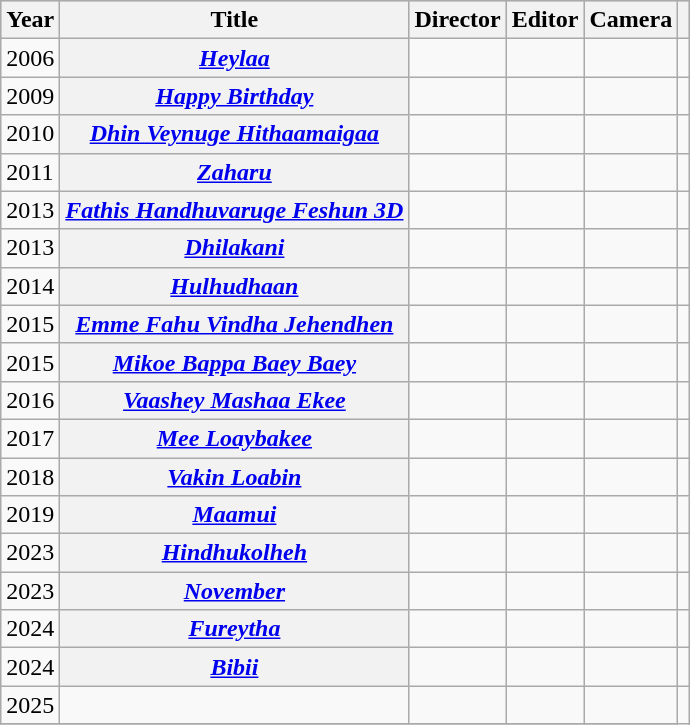<table class="wikitable sortable plainrowheaders">
<tr style="background:#ccc; text-align:center;">
<th scope="col">Year</th>
<th scope="col">Title</th>
<th scope="col">Director</th>
<th scope="col">Editor</th>
<th scope="col">Camera</th>
<th scope="col" class="unsortable"></th>
</tr>
<tr>
<td>2006</td>
<th scope="row"><em><a href='#'>Heylaa</a></em></th>
<td></td>
<td></td>
<td></td>
<td style="text-align: center;"></td>
</tr>
<tr>
<td>2009</td>
<th scope="row"><em><a href='#'>Happy Birthday</a></em></th>
<td></td>
<td></td>
<td></td>
<td style="text-align: center;"></td>
</tr>
<tr>
<td>2010</td>
<th scope="row"><em><a href='#'>Dhin Veynuge Hithaamaigaa</a></em></th>
<td></td>
<td></td>
<td></td>
<td style="text-align: center;"></td>
</tr>
<tr>
<td>2011</td>
<th scope="row"><em><a href='#'>Zaharu</a></em></th>
<td></td>
<td></td>
<td></td>
<td style="text-align: center;"></td>
</tr>
<tr>
<td>2013</td>
<th scope="row"><em><a href='#'>Fathis Handhuvaruge Feshun 3D</a></em></th>
<td></td>
<td></td>
<td></td>
<td style="text-align: center;"></td>
</tr>
<tr>
<td>2013</td>
<th scope="row"><em><a href='#'>Dhilakani</a></em></th>
<td></td>
<td></td>
<td></td>
<td style="text-align: center;"></td>
</tr>
<tr>
<td>2014</td>
<th scope="row"><em><a href='#'>Hulhudhaan</a></em></th>
<td></td>
<td></td>
<td></td>
<td style="text-align: center;"></td>
</tr>
<tr>
<td>2015</td>
<th scope="row"><em><a href='#'>Emme Fahu Vindha Jehendhen</a></em></th>
<td></td>
<td></td>
<td></td>
<td style="text-align: center;"></td>
</tr>
<tr>
<td>2015</td>
<th scope="row"><em><a href='#'>Mikoe Bappa Baey Baey</a></em></th>
<td></td>
<td></td>
<td></td>
<td style="text-align: center;"></td>
</tr>
<tr>
<td>2016</td>
<th scope="row"><em><a href='#'>Vaashey Mashaa Ekee</a></em></th>
<td></td>
<td></td>
<td></td>
<td style="text-align: center;"></td>
</tr>
<tr>
<td>2017</td>
<th scope="row"><em><a href='#'>Mee Loaybakee</a></em></th>
<td></td>
<td></td>
<td></td>
<td style="text-align: center;"></td>
</tr>
<tr>
<td>2018</td>
<th scope="row"><em><a href='#'>Vakin Loabin</a></em></th>
<td></td>
<td></td>
<td></td>
<td style="text-align: center;"></td>
</tr>
<tr>
<td>2019</td>
<th scope="row"><em><a href='#'>Maamui</a></em></th>
<td></td>
<td></td>
<td></td>
<td style="text-align: center;"></td>
</tr>
<tr>
<td>2023</td>
<th scope="row"><em><a href='#'>Hindhukolheh</a></em></th>
<td></td>
<td></td>
<td></td>
<td style="text-align: center;"></td>
</tr>
<tr>
<td>2023</td>
<th scope="row"><em><a href='#'>November</a></em></th>
<td></td>
<td></td>
<td></td>
<td style="text-align:center;"></td>
</tr>
<tr>
<td>2024</td>
<th scope="row"><em><a href='#'>Fureytha</a></em></th>
<td></td>
<td></td>
<td></td>
<td style="text-align:center;"></td>
</tr>
<tr>
<td>2024</td>
<th scope="row"><em><a href='#'>Bibii</a></em></th>
<td></td>
<td></td>
<td></td>
<td style="text-align:center;"></td>
</tr>
<tr>
<td>2025</td>
<td></td>
<td></td>
<td></td>
<td></td>
</tr>
<tr>
</tr>
</table>
